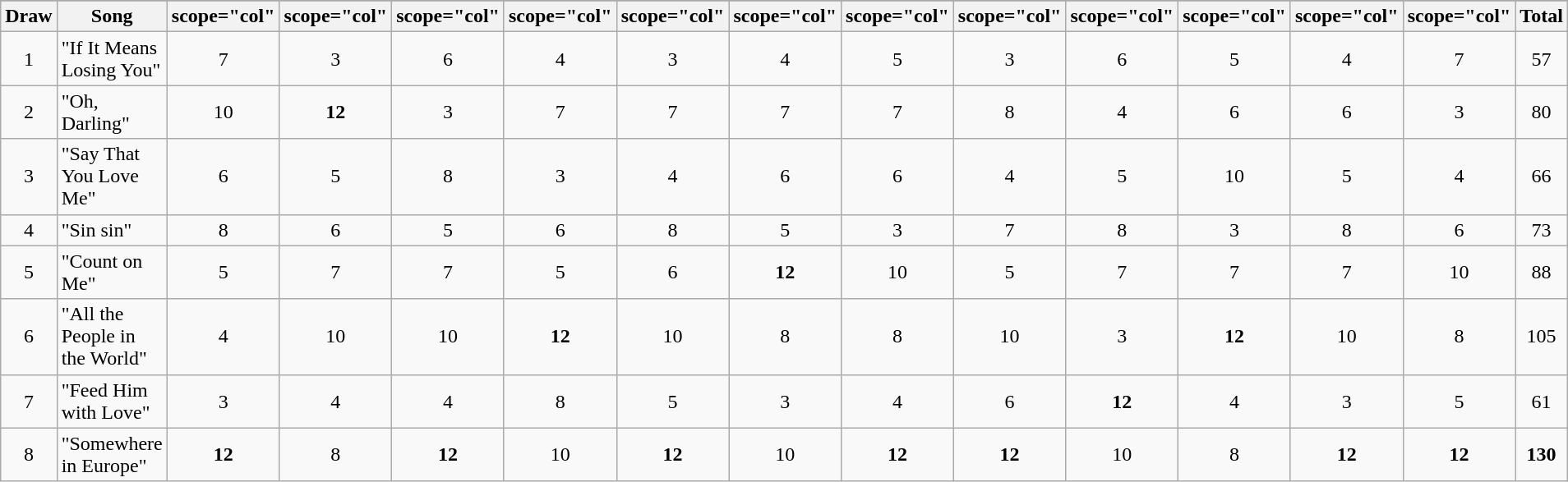<table class="wikitable plainrowheaders" style="margin: 1em auto 1em auto; text-align:center;">
<tr>
</tr>
<tr>
<th scope="col">Draw</th>
<th scope="col">Song</th>
<th>scope="col" </th>
<th>scope="col" </th>
<th>scope="col" </th>
<th>scope="col" </th>
<th>scope="col" </th>
<th>scope="col" </th>
<th>scope="col" </th>
<th>scope="col" </th>
<th>scope="col" </th>
<th>scope="col" </th>
<th>scope="col" </th>
<th>scope="col" </th>
<th scope="col">Total</th>
</tr>
<tr --->
<td>1</td>
<td align="left">"If It Means Losing You"</td>
<td>7</td>
<td>3</td>
<td>6</td>
<td>4</td>
<td>3</td>
<td>4</td>
<td>5</td>
<td>3</td>
<td>6</td>
<td>5</td>
<td>4</td>
<td>7</td>
<td>57</td>
</tr>
<tr --->
<td>2</td>
<td align="left">"Oh, Darling"</td>
<td>10</td>
<td><strong>12</strong></td>
<td>3</td>
<td>7</td>
<td>7</td>
<td>7</td>
<td>7</td>
<td>8</td>
<td>4</td>
<td>6</td>
<td>6</td>
<td>3</td>
<td>80</td>
</tr>
<tr --->
<td>3</td>
<td align="left">"Say That You Love Me"</td>
<td>6</td>
<td>5</td>
<td>8</td>
<td>3</td>
<td>4</td>
<td>6</td>
<td>6</td>
<td>4</td>
<td>5</td>
<td>10</td>
<td>5</td>
<td>4</td>
<td>66</td>
</tr>
<tr --->
<td>4</td>
<td align="left">"Sin sin"</td>
<td>8</td>
<td>6</td>
<td>5</td>
<td>6</td>
<td>8</td>
<td>5</td>
<td>3</td>
<td>7</td>
<td>8</td>
<td>3</td>
<td>8</td>
<td>6</td>
<td>73</td>
</tr>
<tr --->
<td>5</td>
<td align="left">"Count on Me"</td>
<td>5</td>
<td>7</td>
<td>7</td>
<td>5</td>
<td>6</td>
<td><strong>12</strong></td>
<td>10</td>
<td>5</td>
<td>7</td>
<td>7</td>
<td>7</td>
<td>10</td>
<td>88</td>
</tr>
<tr --->
<td>6</td>
<td align="left">"All the People in the World"</td>
<td>4</td>
<td>10</td>
<td>10</td>
<td><strong>12</strong></td>
<td>10</td>
<td>8</td>
<td>8</td>
<td>10</td>
<td>3</td>
<td><strong>12</strong></td>
<td>10</td>
<td>8</td>
<td>105</td>
</tr>
<tr --->
<td>7</td>
<td align="left">"Feed Him with Love"</td>
<td>3</td>
<td>4</td>
<td>4</td>
<td>8</td>
<td>5</td>
<td>3</td>
<td>4</td>
<td>6</td>
<td><strong>12</strong></td>
<td>4</td>
<td>3</td>
<td>5</td>
<td>61</td>
</tr>
<tr --->
<td>8</td>
<td align="left">"Somewhere in Europe"</td>
<td><strong>12</strong></td>
<td>8</td>
<td><strong>12</strong></td>
<td>10</td>
<td><strong>12</strong></td>
<td>10</td>
<td><strong>12</strong></td>
<td><strong>12</strong></td>
<td>10</td>
<td>8</td>
<td><strong>12</strong></td>
<td><strong>12</strong></td>
<td><strong>130</strong></td>
</tr>
</table>
